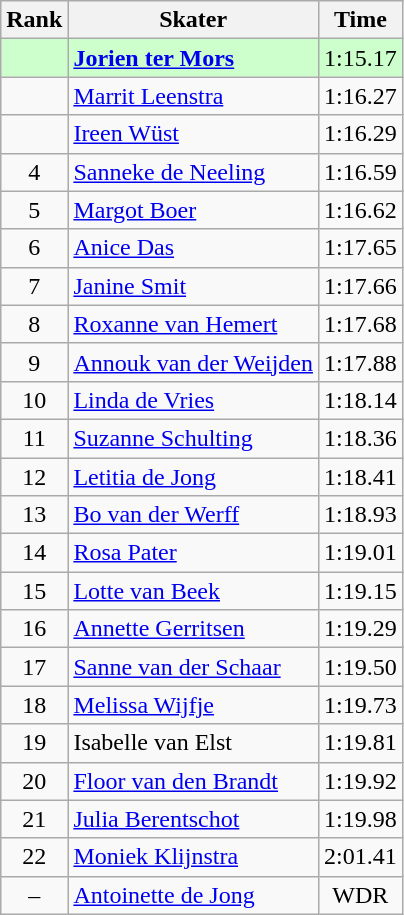<table class="wikitable">
<tr>
<th>Rank</th>
<th>Skater</th>
<th>Time</th>
</tr>
<tr bgcolor=ccffcc>
<td align="center"></td>
<td><strong><a href='#'>Jorien ter Mors</a></strong></td>
<td>1:15.17</td>
</tr>
<tr>
<td align="center"></td>
<td><a href='#'>Marrit Leenstra</a></td>
<td>1:16.27</td>
</tr>
<tr>
<td align="center"></td>
<td><a href='#'>Ireen Wüst</a></td>
<td>1:16.29</td>
</tr>
<tr>
<td align="center">4</td>
<td><a href='#'>Sanneke de Neeling</a></td>
<td>1:16.59</td>
</tr>
<tr>
<td align="center">5</td>
<td><a href='#'>Margot Boer</a></td>
<td>1:16.62</td>
</tr>
<tr>
<td align="center">6</td>
<td><a href='#'>Anice Das</a></td>
<td>1:17.65</td>
</tr>
<tr>
<td align="center">7</td>
<td><a href='#'>Janine Smit</a></td>
<td>1:17.66</td>
</tr>
<tr>
<td align="center">8</td>
<td><a href='#'>Roxanne van Hemert</a></td>
<td>1:17.68</td>
</tr>
<tr>
<td align="center">9</td>
<td><a href='#'>Annouk van der Weijden</a></td>
<td>1:17.88</td>
</tr>
<tr>
<td align="center">10</td>
<td><a href='#'>Linda de Vries</a></td>
<td>1:18.14</td>
</tr>
<tr>
<td align="center">11</td>
<td><a href='#'>Suzanne Schulting</a></td>
<td>1:18.36</td>
</tr>
<tr>
<td align="center">12</td>
<td><a href='#'>Letitia de Jong</a></td>
<td>1:18.41</td>
</tr>
<tr>
<td align="center">13</td>
<td><a href='#'>Bo van der Werff</a></td>
<td>1:18.93</td>
</tr>
<tr>
<td align="center">14</td>
<td><a href='#'>Rosa Pater</a></td>
<td>1:19.01</td>
</tr>
<tr>
<td align="center">15</td>
<td><a href='#'>Lotte van Beek</a></td>
<td>1:19.15</td>
</tr>
<tr>
<td align="center">16</td>
<td><a href='#'>Annette Gerritsen</a></td>
<td>1:19.29</td>
</tr>
<tr>
<td align="center">17</td>
<td><a href='#'>Sanne van der Schaar</a></td>
<td>1:19.50</td>
</tr>
<tr>
<td align="center">18</td>
<td><a href='#'>Melissa Wijfje</a></td>
<td>1:19.73</td>
</tr>
<tr>
<td align="center">19</td>
<td>Isabelle van Elst</td>
<td>1:19.81</td>
</tr>
<tr>
<td align="center">20</td>
<td><a href='#'>Floor van den Brandt</a></td>
<td>1:19.92</td>
</tr>
<tr>
<td align="center">21</td>
<td><a href='#'>Julia Berentschot</a></td>
<td>1:19.98</td>
</tr>
<tr>
<td align="center">22</td>
<td><a href='#'>Moniek Klijnstra</a></td>
<td>2:01.41</td>
</tr>
<tr>
<td align="center">–</td>
<td><a href='#'>Antoinette de Jong</a></td>
<td align="center">WDR</td>
</tr>
</table>
